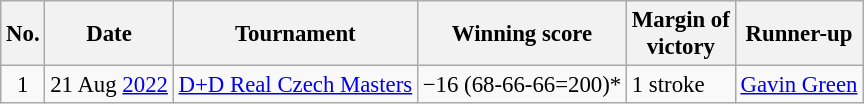<table class="wikitable" style="font-size:95%;">
<tr>
<th>No.</th>
<th>Date</th>
<th>Tournament</th>
<th>Winning score</th>
<th>Margin of<br>victory</th>
<th>Runner-up</th>
</tr>
<tr>
<td align=center>1</td>
<td align=right>21 Aug <a href='#'>2022</a></td>
<td><a href='#'>D+D Real Czech Masters</a></td>
<td>−16 (68-66-66=200)*</td>
<td>1 stroke</td>
<td> <a href='#'>Gavin Green</a></td>
</tr>
</table>
